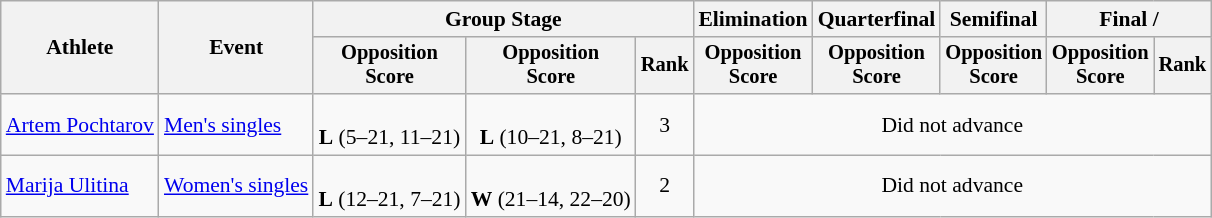<table class="wikitable" style="font-size:90%">
<tr>
<th rowspan=2>Athlete</th>
<th rowspan=2>Event</th>
<th colspan=3>Group Stage</th>
<th>Elimination</th>
<th>Quarterfinal</th>
<th>Semifinal</th>
<th colspan=2>Final / </th>
</tr>
<tr style="font-size:95%">
<th>Opposition<br>Score</th>
<th>Opposition<br>Score</th>
<th>Rank</th>
<th>Opposition<br>Score</th>
<th>Opposition<br>Score</th>
<th>Opposition<br>Score</th>
<th>Opposition<br>Score</th>
<th>Rank</th>
</tr>
<tr align=center>
<td align=left><a href='#'>Artem Pochtarov</a></td>
<td align="left"><a href='#'>Men's singles</a></td>
<td><br><strong>L</strong> (5–21, 11–21)</td>
<td><br><strong>L</strong> (10–21, 8–21)</td>
<td>3</td>
<td colspan=5>Did not advance</td>
</tr>
<tr align=center>
<td align=left><a href='#'>Marija Ulitina</a></td>
<td align=left><a href='#'>Women's singles</a></td>
<td><br><strong>L</strong> (12–21, 7–21)</td>
<td><br><strong>W</strong> (21–14, 22–20)</td>
<td>2</td>
<td colspan=5>Did not advance</td>
</tr>
</table>
